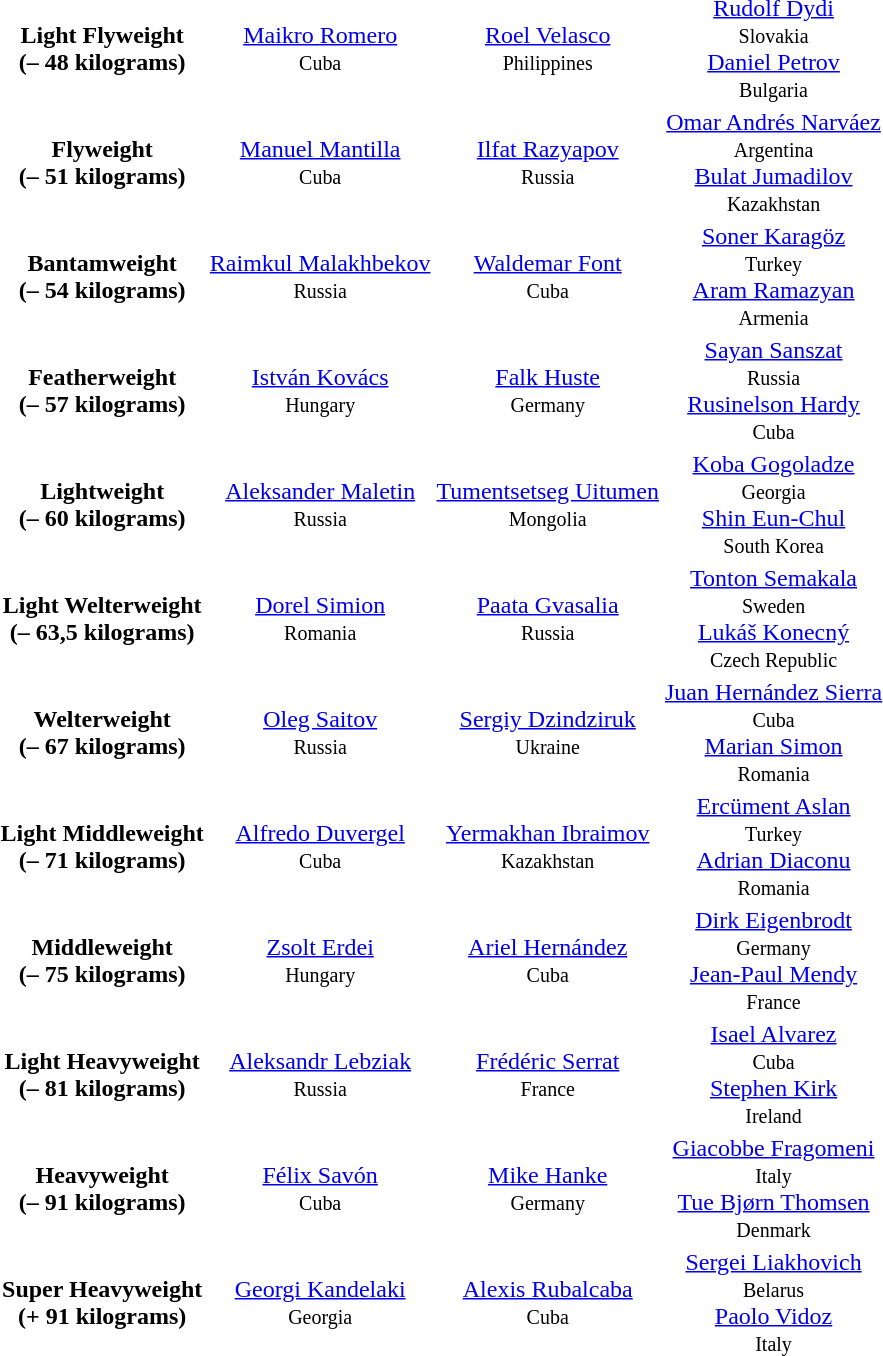<table>
<tr align="center">
<td><strong>Light Flyweight<br>(– 48 kilograms)</strong></td>
<td> <a href='#'>Maikro Romero</a><br><small>Cuba</small></td>
<td> <a href='#'>Roel Velasco</a><br><small>Philippines</small></td>
<td> <a href='#'>Rudolf Dydi</a><br><small>Slovakia</small><br> <a href='#'>Daniel Petrov</a><br><small>Bulgaria</small></td>
</tr>
<tr align="center">
<td><strong>Flyweight<br>(– 51 kilograms)</strong></td>
<td> <a href='#'>Manuel Mantilla</a><br><small>Cuba</small></td>
<td> <a href='#'>Ilfat Razyapov</a><br><small>Russia</small></td>
<td> <a href='#'>Omar Andrés Narváez</a><br><small>Argentina</small><br> <a href='#'>Bulat Jumadilov</a><br><small>Kazakhstan</small></td>
</tr>
<tr align="center">
<td><strong>Bantamweight<br>(– 54 kilograms)</strong></td>
<td> <a href='#'>Raimkul Malakhbekov</a><br><small>Russia</small></td>
<td> <a href='#'>Waldemar Font</a><br><small>Cuba</small></td>
<td> <a href='#'>Soner Karagöz</a><br><small>Turkey</small><br> <a href='#'>Aram Ramazyan</a><br><small>Armenia</small></td>
</tr>
<tr align="center">
<td><strong>Featherweight<br>(– 57 kilograms)</strong></td>
<td> <a href='#'>István Kovács</a><br><small>Hungary</small></td>
<td> <a href='#'>Falk Huste</a><br><small>Germany</small></td>
<td> <a href='#'>Sayan Sanszat</a><br><small>Russia</small><br> <a href='#'>Rusinelson Hardy</a><br><small>Cuba</small></td>
</tr>
<tr align="center">
<td><strong>Lightweight<br>(– 60 kilograms)</strong></td>
<td> <a href='#'>Aleksander Maletin</a><br><small>Russia</small></td>
<td> <a href='#'>Tumentsetseg Uitumen</a><br><small>Mongolia</small></td>
<td> <a href='#'>Koba Gogoladze</a><br><small>Georgia</small><br> <a href='#'>Shin Eun-Chul</a><br><small>South Korea</small></td>
</tr>
<tr align="center">
<td><strong>Light Welterweight<br>(– 63,5 kilograms)</strong></td>
<td> <a href='#'>Dorel Simion</a><br><small>Romania</small></td>
<td> <a href='#'>Paata Gvasalia</a><br><small>Russia</small></td>
<td> <a href='#'>Tonton Semakala</a><br><small>Sweden</small><br> <a href='#'>Lukáš Konecný</a><br><small>Czech Republic</small></td>
</tr>
<tr align="center">
<td><strong>Welterweight<br>(– 67 kilograms)</strong></td>
<td> <a href='#'>Oleg Saitov</a><br><small>Russia</small></td>
<td> <a href='#'>Sergiy Dzindziruk</a><br><small>Ukraine</small></td>
<td> <a href='#'>Juan Hernández Sierra</a><br><small>Cuba</small><br> <a href='#'>Marian Simon</a><br><small>Romania</small></td>
</tr>
<tr align="center">
<td><strong>Light Middleweight<br>(– 71 kilograms)</strong></td>
<td> <a href='#'>Alfredo Duvergel</a><br><small>Cuba</small></td>
<td> <a href='#'>Yermakhan Ibraimov</a><br><small>Kazakhstan</small></td>
<td> <a href='#'>Ercüment Aslan</a><br><small>Turkey</small><br> <a href='#'>Adrian Diaconu</a><br><small>Romania</small></td>
</tr>
<tr align="center">
<td><strong>Middleweight<br>(– 75 kilograms)</strong></td>
<td> <a href='#'>Zsolt Erdei</a><br><small>Hungary</small></td>
<td> <a href='#'>Ariel Hernández</a><br><small>Cuba</small></td>
<td> <a href='#'>Dirk Eigenbrodt</a><br><small>Germany</small><br> <a href='#'>Jean-Paul Mendy</a><br><small>France</small></td>
</tr>
<tr align="center">
<td><strong>Light Heavyweight<br>(– 81 kilograms)</strong></td>
<td> <a href='#'>Aleksandr Lebziak</a><br><small>Russia</small></td>
<td> <a href='#'>Frédéric Serrat</a><br><small>France</small></td>
<td> <a href='#'>Isael Alvarez</a><br><small>Cuba</small><br> <a href='#'>Stephen Kirk</a><br><small>Ireland</small></td>
</tr>
<tr align="center">
<td><strong>Heavyweight<br>(– 91 kilograms)</strong></td>
<td> <a href='#'>Félix Savón</a><br><small>Cuba</small></td>
<td> <a href='#'>Mike Hanke</a><br><small>Germany</small></td>
<td> <a href='#'>Giacobbe Fragomeni</a><br><small>Italy</small><br> <a href='#'>Tue Bjørn Thomsen</a><br><small>Denmark</small></td>
</tr>
<tr align="center">
<td><strong>Super Heavyweight<br>(+ 91 kilograms)</strong></td>
<td> <a href='#'>Georgi Kandelaki</a><br><small>Georgia</small></td>
<td> <a href='#'>Alexis Rubalcaba</a><br><small>Cuba</small></td>
<td> <a href='#'>Sergei Liakhovich</a><br><small>Belarus</small><br> <a href='#'>Paolo Vidoz</a><br><small>Italy</small></td>
</tr>
</table>
